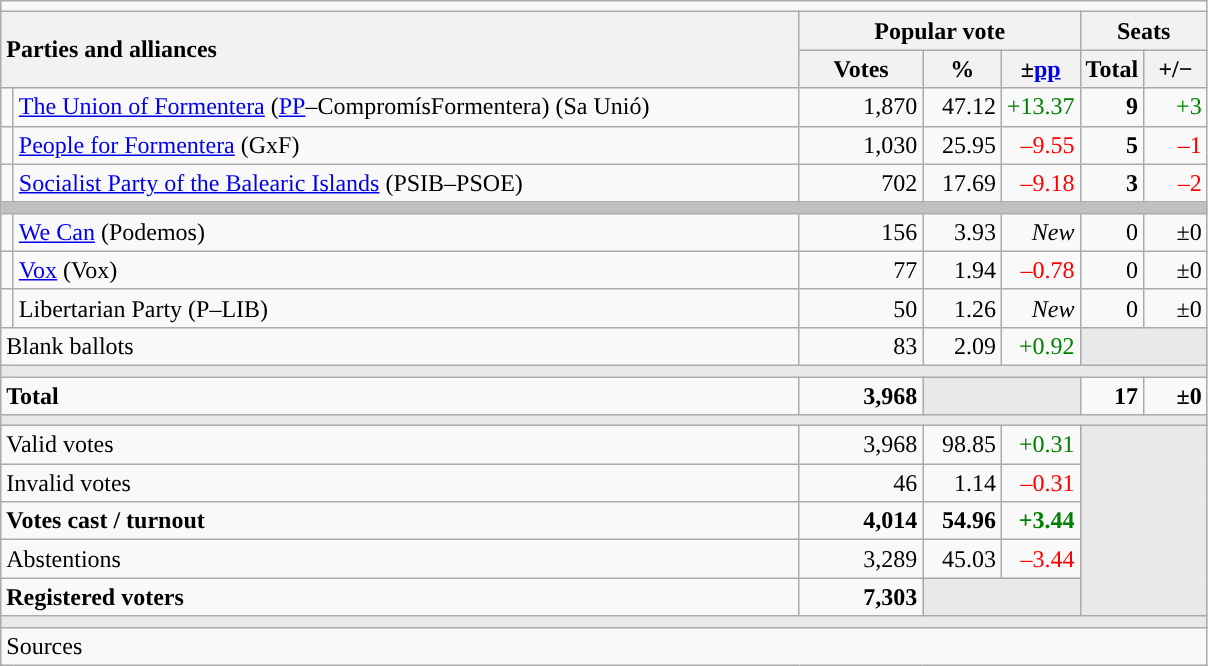<table class="wikitable" style="text-align:right;">
<tr>
<td colspan="7"></td>
</tr>
<tr>
<th style="text-align:left;" rowspan="2" colspan="2" width="525">Parties and alliances</th>
<th colspan="3">Popular vote</th>
<th colspan="2">Seats</th>
</tr>
<tr>
<th width="75">Votes</th>
<th width="45">%</th>
<th width="45">±<a href='#'>pp</a></th>
<th width="35">Total</th>
<th width="35">+/−</th>
</tr>
<tr>
<td width="1" style="color:inherit;background:"></td>
<td align="left"><a href='#'>The Union of Formentera</a> (<a href='#'>PP</a>–CompromísFormentera) (Sa Unió)</td>
<td>1,870</td>
<td>47.12</td>
<td style="color:green;">+13.37</td>
<td><strong>9</strong></td>
<td style="color:green;">+3</td>
</tr>
<tr>
<td style="color:inherit;background:"></td>
<td align="left"><a href='#'>People for Formentera</a> (GxF)</td>
<td>1,030</td>
<td>25.95</td>
<td style="color:red;">–9.55</td>
<td><strong>5</strong></td>
<td style="color:red;">–1</td>
</tr>
<tr>
<td style="color:inherit;background:"></td>
<td align="left"><a href='#'>Socialist Party of the Balearic Islands</a> (PSIB–PSOE)</td>
<td>702</td>
<td>17.69</td>
<td style="color:red;">–9.18</td>
<td><strong>3</strong></td>
<td style="color:red;">–2</td>
</tr>
<tr>
<td colspan="7" bgcolor="#C0C0C0"></td>
</tr>
<tr>
<td style="color:inherit;background:"></td>
<td align="left"><a href='#'>We Can</a> (Podemos)</td>
<td>156</td>
<td>3.93</td>
<td><em>New</em></td>
<td>0</td>
<td>±0</td>
</tr>
<tr>
<td style="color:inherit;background:"></td>
<td align="left"><a href='#'>Vox</a> (Vox)</td>
<td>77</td>
<td>1.94</td>
<td style="color:red;">–0.78</td>
<td>0</td>
<td>±0</td>
</tr>
<tr>
<td style="color:inherit;background:"></td>
<td align="left">Libertarian Party (P–LIB)</td>
<td>50</td>
<td>1.26</td>
<td><em>New</em></td>
<td>0</td>
<td>±0</td>
</tr>
<tr>
<td align="left" colspan="2">Blank ballots</td>
<td>83</td>
<td>2.09</td>
<td style="color:green;">+0.92</td>
<td bgcolor="#E9E9E9" colspan="2"></td>
</tr>
<tr>
<td colspan="7" bgcolor="#E9E9E9"></td>
</tr>
<tr style="font-weight:bold;">
<td align="left" colspan="2">Total</td>
<td>3,968</td>
<td colspan="2" bgcolor="#E9E9E9"></td>
<td>17</td>
<td>±0</td>
</tr>
<tr>
<td colspan="7" bgcolor="#E9E9E9"></td>
</tr>
<tr>
<td align="left" colspan="2">Valid votes</td>
<td>3,968</td>
<td>98.85</td>
<td style="color:green;">+0.31</td>
<td bgcolor="#E9E9E9" colspan="2" rowspan="5"></td>
</tr>
<tr>
<td align="left" colspan="2">Invalid votes</td>
<td>46</td>
<td>1.14</td>
<td style="color:red;">–0.31</td>
</tr>
<tr style="font-weight:bold;">
<td align="left" colspan="2">Votes cast / turnout</td>
<td>4,014</td>
<td>54.96</td>
<td style="color:green;">+3.44</td>
</tr>
<tr>
<td align="left" colspan="2">Abstentions</td>
<td>3,289</td>
<td>45.03</td>
<td style="color:red;">–3.44</td>
</tr>
<tr style="font-weight:bold;">
<td align="left" colspan="2">Registered voters</td>
<td>7,303</td>
<td colspan="2" bgcolor="#E9E9E9"></td>
</tr>
<tr>
<td colspan="7" bgcolor="#E9E9E9"></td>
</tr>
<tr>
<td align="left" colspan="7">Sources</td>
</tr>
</table>
